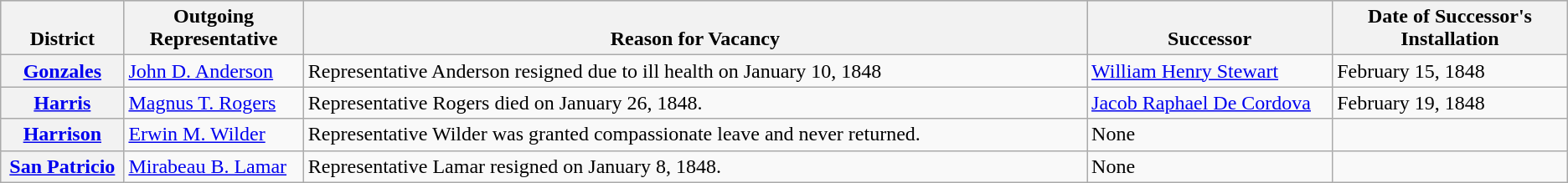<table class="wikitable">
<tr bgcolor="#cccccc" align="center" valign="bottom">
<th>District</th>
<th>Outgoing<br>Representative</th>
<th width="50%">Reason for Vacancy</th>
<th>Successor</th>
<th width="15%">Date of Successor's Installation</th>
</tr>
<tr>
<th><a href='#'>Gonzales</a></th>
<td><a href='#'>John D. Anderson</a></td>
<td>Representative Anderson resigned due to ill health on January 10, 1848</td>
<td><a href='#'>William Henry Stewart</a></td>
<td>February 15, 1848</td>
</tr>
<tr>
<th><a href='#'>Harris</a></th>
<td><a href='#'>Magnus T. Rogers</a></td>
<td>Representative Rogers died on January 26, 1848.</td>
<td><a href='#'>Jacob Raphael De Cordova</a></td>
<td>February 19, 1848</td>
</tr>
<tr>
<th><a href='#'>Harrison</a></th>
<td><a href='#'>Erwin M. Wilder</a></td>
<td>Representative Wilder was granted compassionate leave and never returned.</td>
<td>None</td>
<td></td>
</tr>
<tr>
<th><a href='#'>San Patricio</a></th>
<td><a href='#'>Mirabeau B. Lamar</a></td>
<td>Representative Lamar resigned on January 8, 1848.</td>
<td>None</td>
<td></td>
</tr>
</table>
